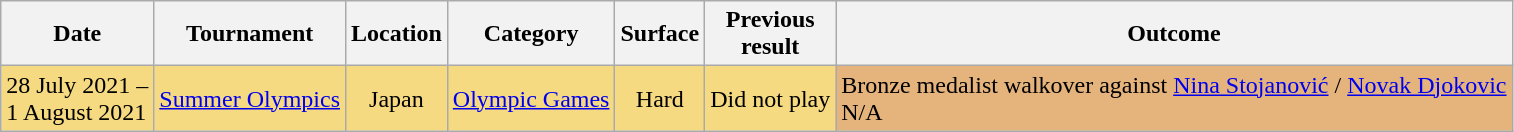<table class="wikitable">
<tr>
<th>Date</th>
<th>Tournament</th>
<th>Location</th>
<th>Category</th>
<th>Surface</th>
<th>Previous<br>result</th>
<th>Outcome</th>
</tr>
<tr style="background:#f5da81">
<td>28 July 2021 –<br>1 August 2021</td>
<td style="text-align:center"><a href='#'>Summer Olympics</a></td>
<td style="text-align:center">Japan</td>
<td style="text-align:center"><a href='#'>Olympic Games</a></td>
<td style="text-align:center">Hard</td>
<td style="text-align:center">Did not play</td>
<td style="background:#e5b47d">Bronze medalist walkover against  <a href='#'>Nina Stojanović</a> /  <a href='#'>Novak Djokovic</a><br>N/A</td>
</tr>
</table>
